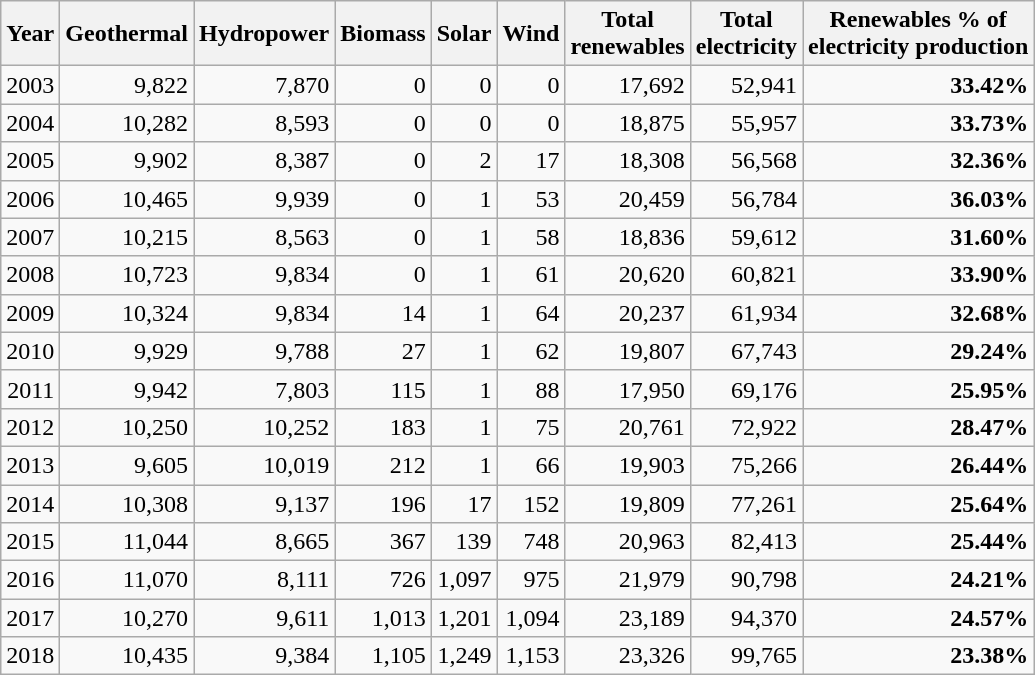<table class="wikitable" style="text-align: right">
<tr>
<th>Year</th>
<th>Geothermal</th>
<th>Hydropower</th>
<th>Biomass</th>
<th>Solar</th>
<th>Wind</th>
<th>Total<br>renewables</th>
<th>Total<br>electricity</th>
<th>Renewables % of<br>electricity production</th>
</tr>
<tr>
<td>2003</td>
<td>9,822</td>
<td>7,870</td>
<td>0</td>
<td>0</td>
<td>0</td>
<td>17,692</td>
<td>52,941</td>
<td><strong>33.42%</strong></td>
</tr>
<tr>
<td>2004</td>
<td>10,282</td>
<td>8,593</td>
<td>0</td>
<td>0</td>
<td>0</td>
<td>18,875</td>
<td>55,957</td>
<td><strong>33.73%</strong></td>
</tr>
<tr>
<td>2005</td>
<td>9,902</td>
<td>8,387</td>
<td>0</td>
<td>2</td>
<td>17</td>
<td>18,308</td>
<td>56,568</td>
<td><strong>32.36%</strong></td>
</tr>
<tr>
<td>2006</td>
<td>10,465</td>
<td>9,939</td>
<td>0</td>
<td>1</td>
<td>53</td>
<td>20,459</td>
<td>56,784</td>
<td><strong>36.03%</strong></td>
</tr>
<tr>
<td>2007</td>
<td>10,215</td>
<td>8,563</td>
<td>0</td>
<td>1</td>
<td>58</td>
<td>18,836</td>
<td>59,612</td>
<td><strong>31.60%</strong></td>
</tr>
<tr>
<td>2008</td>
<td>10,723</td>
<td>9,834</td>
<td>0</td>
<td>1</td>
<td>61</td>
<td>20,620</td>
<td>60,821</td>
<td><strong>33.90%</strong></td>
</tr>
<tr>
<td>2009</td>
<td>10,324</td>
<td>9,834</td>
<td>14</td>
<td>1</td>
<td>64</td>
<td>20,237</td>
<td>61,934</td>
<td><strong>32.68%</strong></td>
</tr>
<tr>
<td>2010</td>
<td>9,929</td>
<td>9,788</td>
<td>27</td>
<td>1</td>
<td>62</td>
<td>19,807</td>
<td>67,743</td>
<td><strong>29.24%</strong></td>
</tr>
<tr>
<td>2011</td>
<td>9,942</td>
<td>7,803</td>
<td>115</td>
<td>1</td>
<td>88</td>
<td>17,950</td>
<td>69,176</td>
<td><strong>25.95%</strong></td>
</tr>
<tr>
<td>2012</td>
<td>10,250</td>
<td>10,252</td>
<td>183</td>
<td>1</td>
<td>75</td>
<td>20,761</td>
<td>72,922</td>
<td><strong>28.47%</strong></td>
</tr>
<tr>
<td>2013</td>
<td>9,605</td>
<td>10,019</td>
<td>212</td>
<td>1</td>
<td>66</td>
<td>19,903</td>
<td>75,266</td>
<td><strong>26.44%</strong></td>
</tr>
<tr>
<td>2014</td>
<td>10,308</td>
<td>9,137</td>
<td>196</td>
<td>17</td>
<td>152</td>
<td>19,809</td>
<td>77,261</td>
<td><strong>25.64%</strong></td>
</tr>
<tr>
<td>2015</td>
<td>11,044</td>
<td>8,665</td>
<td>367</td>
<td>139</td>
<td>748</td>
<td>20,963</td>
<td>82,413</td>
<td><strong>25.44%</strong></td>
</tr>
<tr>
<td>2016</td>
<td>11,070</td>
<td>8,111</td>
<td>726</td>
<td>1,097</td>
<td>975</td>
<td>21,979</td>
<td>90,798</td>
<td><strong>24.21%</strong></td>
</tr>
<tr>
<td>2017</td>
<td>10,270</td>
<td>9,611</td>
<td>1,013</td>
<td>1,201</td>
<td>1,094</td>
<td>23,189</td>
<td>94,370</td>
<td><strong>24.57%</strong></td>
</tr>
<tr>
<td>2018</td>
<td>10,435</td>
<td>9,384</td>
<td>1,105</td>
<td>1,249</td>
<td>1,153</td>
<td>23,326</td>
<td>99,765</td>
<td><strong>23.38%</strong></td>
</tr>
</table>
